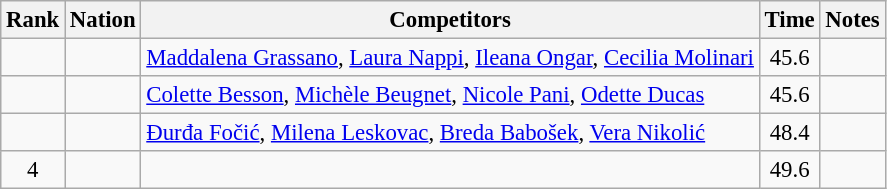<table class="wikitable sortable" style="text-align:center; font-size:95%">
<tr>
<th>Rank</th>
<th>Nation</th>
<th>Competitors</th>
<th>Time</th>
<th>Notes</th>
</tr>
<tr>
<td></td>
<td align=left></td>
<td align=left><a href='#'>Maddalena Grassano</a>, <a href='#'>Laura Nappi</a>, <a href='#'>Ileana Ongar</a>, <a href='#'>Cecilia Molinari</a></td>
<td>45.6</td>
<td></td>
</tr>
<tr>
<td></td>
<td align=left></td>
<td align=left><a href='#'>Colette Besson</a>, <a href='#'>Michèle Beugnet</a>, <a href='#'>Nicole Pani</a>, <a href='#'>Odette Ducas</a></td>
<td>45.6</td>
<td></td>
</tr>
<tr>
<td></td>
<td align=left></td>
<td align=left><a href='#'>Đurđa Fočić</a>, <a href='#'>Milena Leskovac</a>, <a href='#'>Breda Babošek</a>, <a href='#'>Vera Nikolić</a></td>
<td>48.4</td>
<td></td>
</tr>
<tr>
<td>4</td>
<td align=left></td>
<td align=left></td>
<td>49.6</td>
<td></td>
</tr>
</table>
